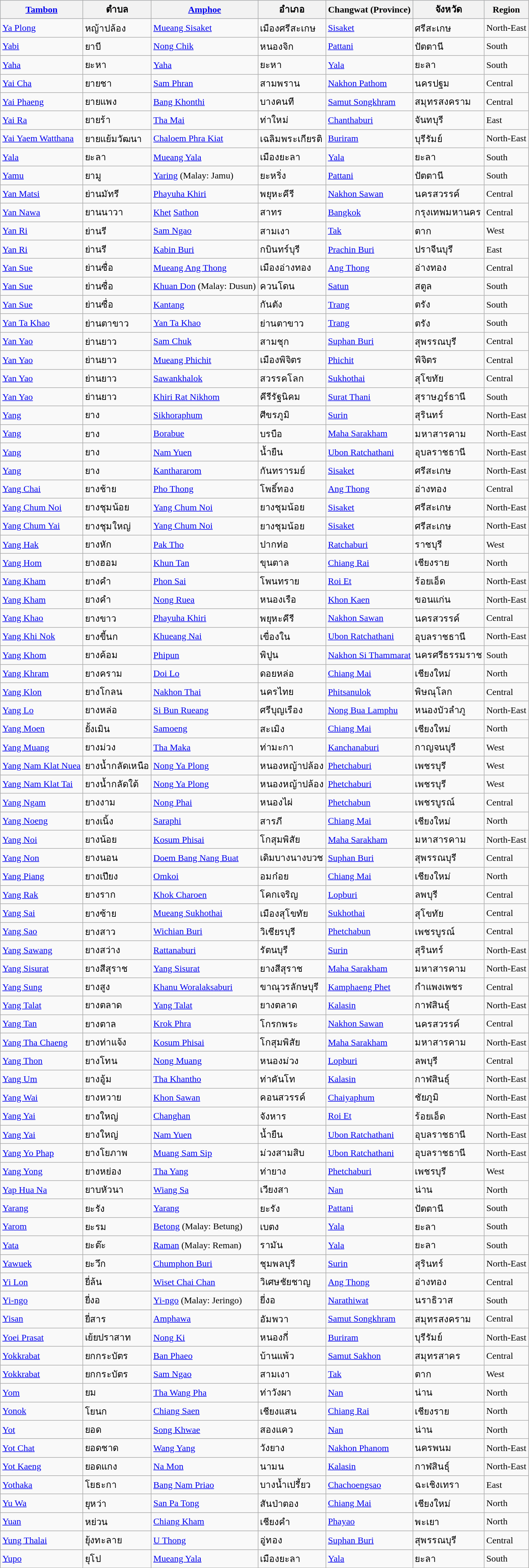<table class="wikitable sortable">
<tr align=center style="background:#d8edff">
<th><a href='#'>Tambon</a></th>
<th>ตำบล</th>
<th><a href='#'>Amphoe</a></th>
<th>อำเภอ</th>
<th>Changwat (Province)</th>
<th>จังหวัด</th>
<th>Region</th>
</tr>
<tr>
<td><a href='#'>Ya Plong</a></td>
<td>หญ้าปล้อง</td>
<td><a href='#'>Mueang Sisaket</a></td>
<td>เมืองศรีสะเกษ</td>
<td><a href='#'>Sisaket</a></td>
<td>ศรีสะเกษ</td>
<td>North-East</td>
</tr>
<tr>
<td><a href='#'>Yabi</a></td>
<td>ยาบี</td>
<td><a href='#'>Nong Chik</a></td>
<td>หนองจิก</td>
<td><a href='#'>Pattani</a></td>
<td>ปัตตานี</td>
<td>South</td>
</tr>
<tr>
<td><a href='#'>Yaha</a></td>
<td>ยะหา</td>
<td><a href='#'>Yaha</a></td>
<td>ยะหา</td>
<td><a href='#'>Yala</a></td>
<td>ยะลา</td>
<td>South</td>
</tr>
<tr>
<td><a href='#'>Yai Cha</a></td>
<td>ยายชา</td>
<td><a href='#'>Sam Phran</a></td>
<td>สามพราน</td>
<td><a href='#'>Nakhon Pathom</a></td>
<td>นครปฐม</td>
<td>Central</td>
</tr>
<tr>
<td><a href='#'>Yai Phaeng</a></td>
<td>ยายแพง</td>
<td><a href='#'>Bang Khonthi</a></td>
<td>บางคนที</td>
<td><a href='#'>Samut Songkhram</a></td>
<td>สมุทรสงคราม</td>
<td>Central</td>
</tr>
<tr>
<td><a href='#'>Yai Ra</a></td>
<td>ยายร้า</td>
<td><a href='#'>Tha Mai</a></td>
<td>ท่าใหม่</td>
<td><a href='#'>Chanthaburi</a></td>
<td>จันทบุรี</td>
<td>East</td>
</tr>
<tr>
<td><a href='#'>Yai Yaem Watthana</a></td>
<td>ยายแย้มวัฒนา</td>
<td><a href='#'>Chaloem Phra Kiat</a></td>
<td>เฉลิมพระเกียรติ</td>
<td><a href='#'>Buriram</a></td>
<td>บุรีรัมย์</td>
<td>North-East</td>
</tr>
<tr>
<td><a href='#'>Yala</a></td>
<td>ยะลา</td>
<td><a href='#'>Mueang Yala</a></td>
<td>เมืองยะลา</td>
<td><a href='#'>Yala</a></td>
<td>ยะลา</td>
<td>South</td>
</tr>
<tr>
<td><a href='#'>Yamu</a></td>
<td>ยามู</td>
<td><a href='#'>Yaring</a> (Malay: Jamu)</td>
<td>ยะหริ่ง</td>
<td><a href='#'>Pattani</a></td>
<td>ปัตตานี</td>
<td>South</td>
</tr>
<tr>
<td><a href='#'>Yan Matsi</a></td>
<td>ย่านมัทรี</td>
<td><a href='#'>Phayuha Khiri</a></td>
<td>พยุหะคีรี</td>
<td><a href='#'>Nakhon Sawan</a></td>
<td>นครสวรรค์</td>
<td>Central</td>
</tr>
<tr>
<td><a href='#'>Yan Nawa</a></td>
<td>ยานนาวา</td>
<td><a href='#'>Khet</a> <a href='#'>Sathon</a></td>
<td>สาทร</td>
<td><a href='#'>Bangkok</a></td>
<td>กรุงเทพมหานคร</td>
<td>Central</td>
</tr>
<tr>
<td><a href='#'>Yan Ri</a></td>
<td>ย่านรี</td>
<td><a href='#'>Sam Ngao</a></td>
<td>สามเงา</td>
<td><a href='#'>Tak</a></td>
<td>ตาก</td>
<td>West</td>
</tr>
<tr>
<td><a href='#'>Yan Ri</a></td>
<td>ย่านรี</td>
<td><a href='#'>Kabin Buri</a></td>
<td>กบินทร์บุรี</td>
<td><a href='#'>Prachin Buri</a></td>
<td>ปราจีนบุรี</td>
<td>East</td>
</tr>
<tr>
<td><a href='#'>Yan Sue</a></td>
<td>ย่านซื่อ</td>
<td><a href='#'>Mueang Ang Thong</a></td>
<td>เมืองอ่างทอง</td>
<td><a href='#'>Ang Thong</a></td>
<td>อ่างทอง</td>
<td>Central</td>
</tr>
<tr>
<td><a href='#'>Yan Sue</a></td>
<td>ย่านซื่อ</td>
<td><a href='#'>Khuan Don</a> (Malay: Dusun)</td>
<td>ควนโดน</td>
<td><a href='#'>Satun</a></td>
<td>สตูล</td>
<td>South</td>
</tr>
<tr>
<td><a href='#'>Yan Sue</a></td>
<td>ย่านซื่อ</td>
<td><a href='#'>Kantang</a></td>
<td>กันตัง</td>
<td><a href='#'>Trang</a></td>
<td>ตรัง</td>
<td>South</td>
</tr>
<tr>
<td><a href='#'>Yan Ta Khao</a></td>
<td>ย่านตาขาว</td>
<td><a href='#'>Yan Ta Khao</a></td>
<td>ย่านตาขาว</td>
<td><a href='#'>Trang</a></td>
<td>ตรัง</td>
<td>South</td>
</tr>
<tr>
<td><a href='#'>Yan Yao</a></td>
<td>ย่านยาว</td>
<td><a href='#'>Sam Chuk</a></td>
<td>สามชุก</td>
<td><a href='#'>Suphan Buri</a></td>
<td>สุพรรณบุรี</td>
<td>Central</td>
</tr>
<tr>
<td><a href='#'>Yan Yao</a></td>
<td>ย่านยาว</td>
<td><a href='#'>Mueang Phichit</a></td>
<td>เมืองพิจิตร</td>
<td><a href='#'>Phichit</a></td>
<td>พิจิตร</td>
<td>Central</td>
</tr>
<tr>
<td><a href='#'>Yan Yao</a></td>
<td>ย่านยาว</td>
<td><a href='#'>Sawankhalok</a></td>
<td>สวรรคโลก</td>
<td><a href='#'>Sukhothai</a></td>
<td>สุโขทัย</td>
<td>Central</td>
</tr>
<tr>
<td><a href='#'>Yan Yao</a></td>
<td>ย่านยาว</td>
<td><a href='#'>Khiri Rat Nikhom</a></td>
<td>คีรีรัฐนิคม</td>
<td><a href='#'>Surat Thani</a></td>
<td>สุราษฎร์ธานี</td>
<td>South</td>
</tr>
<tr>
<td><a href='#'>Yang</a></td>
<td>ยาง</td>
<td><a href='#'>Sikhoraphum</a></td>
<td>ศีขรภูมิ</td>
<td><a href='#'>Surin</a></td>
<td>สุรินทร์</td>
<td>North-East</td>
</tr>
<tr>
<td><a href='#'>Yang</a></td>
<td>ยาง</td>
<td><a href='#'>Borabue</a></td>
<td>บรบือ</td>
<td><a href='#'>Maha Sarakham</a></td>
<td>มหาสารคาม</td>
<td>North-East</td>
</tr>
<tr>
<td><a href='#'>Yang</a></td>
<td>ยาง</td>
<td><a href='#'>Nam Yuen</a></td>
<td>น้ำยืน</td>
<td><a href='#'>Ubon Ratchathani</a></td>
<td>อุบลราชธานี</td>
<td>North-East</td>
</tr>
<tr>
<td><a href='#'>Yang</a></td>
<td>ยาง</td>
<td><a href='#'>Kanthararom</a></td>
<td>กันทรารมย์</td>
<td><a href='#'>Sisaket</a></td>
<td>ศรีสะเกษ</td>
<td>North-East</td>
</tr>
<tr>
<td><a href='#'>Yang Chai</a></td>
<td>ยางช้าย</td>
<td><a href='#'>Pho Thong</a></td>
<td>โพธิ์ทอง</td>
<td><a href='#'>Ang Thong</a></td>
<td>อ่างทอง</td>
<td>Central</td>
</tr>
<tr>
<td><a href='#'>Yang Chum Noi</a></td>
<td>ยางชุมน้อย</td>
<td><a href='#'>Yang Chum Noi</a></td>
<td>ยางชุมน้อย</td>
<td><a href='#'>Sisaket</a></td>
<td>ศรีสะเกษ</td>
<td>North-East</td>
</tr>
<tr>
<td><a href='#'>Yang Chum Yai</a></td>
<td>ยางชุมใหญ่</td>
<td><a href='#'>Yang Chum Noi</a></td>
<td>ยางชุมน้อย</td>
<td><a href='#'>Sisaket</a></td>
<td>ศรีสะเกษ</td>
<td>North-East</td>
</tr>
<tr>
<td><a href='#'>Yang Hak</a></td>
<td>ยางหัก</td>
<td><a href='#'>Pak Tho</a></td>
<td>ปากท่อ</td>
<td><a href='#'>Ratchaburi</a></td>
<td>ราชบุรี</td>
<td>West</td>
</tr>
<tr>
<td><a href='#'>Yang Hom</a></td>
<td>ยางฮอม</td>
<td><a href='#'>Khun Tan</a></td>
<td>ขุนตาล</td>
<td><a href='#'>Chiang Rai</a></td>
<td>เชียงราย</td>
<td>North</td>
</tr>
<tr>
<td><a href='#'>Yang Kham</a></td>
<td>ยางคำ</td>
<td><a href='#'>Phon Sai</a></td>
<td>โพนทราย</td>
<td><a href='#'>Roi Et</a></td>
<td>ร้อยเอ็ด</td>
<td>North-East</td>
</tr>
<tr>
<td><a href='#'>Yang Kham</a></td>
<td>ยางคำ</td>
<td><a href='#'>Nong Ruea</a></td>
<td>หนองเรือ</td>
<td><a href='#'>Khon Kaen</a></td>
<td>ขอนแก่น</td>
<td>North-East</td>
</tr>
<tr>
<td><a href='#'>Yang Khao</a></td>
<td>ยางขาว</td>
<td><a href='#'>Phayuha Khiri</a></td>
<td>พยุหะคีรี</td>
<td><a href='#'>Nakhon Sawan</a></td>
<td>นครสวรรค์</td>
<td>Central</td>
</tr>
<tr>
<td><a href='#'>Yang Khi Nok</a></td>
<td>ยางขี้นก</td>
<td><a href='#'>Khueang Nai</a></td>
<td>เขื่องใน</td>
<td><a href='#'>Ubon Ratchathani</a></td>
<td>อุบลราชธานี</td>
<td>North-East</td>
</tr>
<tr>
<td><a href='#'>Yang Khom</a></td>
<td>ยางค้อม</td>
<td><a href='#'>Phipun</a></td>
<td>พิปูน</td>
<td><a href='#'>Nakhon Si Thammarat</a></td>
<td>นครศรีธรรมราช</td>
<td>South</td>
</tr>
<tr>
<td><a href='#'>Yang Khram</a></td>
<td>ยางคราม</td>
<td><a href='#'>Doi Lo</a></td>
<td>ดอยหล่อ</td>
<td><a href='#'>Chiang Mai</a></td>
<td>เชียงใหม่</td>
<td>North</td>
</tr>
<tr>
<td><a href='#'>Yang Klon</a></td>
<td>ยางโกลน</td>
<td><a href='#'>Nakhon Thai</a></td>
<td>นครไทย</td>
<td><a href='#'>Phitsanulok</a></td>
<td>พิษณุโลก</td>
<td>Central</td>
</tr>
<tr>
<td><a href='#'>Yang Lo</a></td>
<td>ยางหล่อ</td>
<td><a href='#'>Si Bun Rueang</a></td>
<td>ศรีบุญเรือง</td>
<td><a href='#'>Nong Bua Lamphu</a></td>
<td>หนองบัวลำภู</td>
<td>North-East</td>
</tr>
<tr>
<td><a href='#'>Yang Moen</a></td>
<td>ยั้งเมิน</td>
<td><a href='#'>Samoeng</a></td>
<td>สะเมิง</td>
<td><a href='#'>Chiang Mai</a></td>
<td>เชียงใหม่</td>
<td>North</td>
</tr>
<tr>
<td><a href='#'>Yang Muang</a></td>
<td>ยางม่วง</td>
<td><a href='#'>Tha Maka</a></td>
<td>ท่ามะกา</td>
<td><a href='#'>Kanchanaburi</a></td>
<td>กาญจนบุรี</td>
<td>West</td>
</tr>
<tr>
<td><a href='#'>Yang Nam Klat Nuea</a></td>
<td>ยางน้ำกลัดเหนือ</td>
<td><a href='#'>Nong Ya Plong</a></td>
<td>หนองหญ้าปล้อง</td>
<td><a href='#'>Phetchaburi</a></td>
<td>เพชรบุรี</td>
<td>West</td>
</tr>
<tr>
<td><a href='#'>Yang Nam Klat Tai</a></td>
<td>ยางน้ำกลัดใต้</td>
<td><a href='#'>Nong Ya Plong</a></td>
<td>หนองหญ้าปล้อง</td>
<td><a href='#'>Phetchaburi</a></td>
<td>เพชรบุรี</td>
<td>West</td>
</tr>
<tr>
<td><a href='#'>Yang Ngam</a></td>
<td>ยางงาม</td>
<td><a href='#'>Nong Phai</a></td>
<td>หนองไผ่</td>
<td><a href='#'>Phetchabun</a></td>
<td>เพชรบูรณ์</td>
<td>Central</td>
</tr>
<tr>
<td><a href='#'>Yang Noeng</a></td>
<td>ยางเนิ้ง</td>
<td><a href='#'>Saraphi</a></td>
<td>สารภี</td>
<td><a href='#'>Chiang Mai</a></td>
<td>เชียงใหม่</td>
<td>North</td>
</tr>
<tr>
<td><a href='#'>Yang Noi</a></td>
<td>ยางน้อย</td>
<td><a href='#'>Kosum Phisai</a></td>
<td>โกสุมพิสัย</td>
<td><a href='#'>Maha Sarakham</a></td>
<td>มหาสารคาม</td>
<td>North-East</td>
</tr>
<tr>
<td><a href='#'>Yang Non</a></td>
<td>ยางนอน</td>
<td><a href='#'>Doem Bang Nang Buat</a></td>
<td>เดิมบางนางบวช</td>
<td><a href='#'>Suphan Buri</a></td>
<td>สุพรรณบุรี</td>
<td>Central</td>
</tr>
<tr>
<td><a href='#'>Yang Piang</a></td>
<td>ยางเปียง</td>
<td><a href='#'>Omkoi</a></td>
<td>อมก๋อย</td>
<td><a href='#'>Chiang Mai</a></td>
<td>เชียงใหม่</td>
<td>North</td>
</tr>
<tr>
<td><a href='#'>Yang Rak</a></td>
<td>ยางราก</td>
<td><a href='#'>Khok Charoen</a></td>
<td>โคกเจริญ</td>
<td><a href='#'>Lopburi</a></td>
<td>ลพบุรี</td>
<td>Central</td>
</tr>
<tr>
<td><a href='#'>Yang Sai</a></td>
<td>ยางซ้าย</td>
<td><a href='#'>Mueang Sukhothai</a></td>
<td>เมืองสุโขทัย</td>
<td><a href='#'>Sukhothai</a></td>
<td>สุโขทัย</td>
<td>Central</td>
</tr>
<tr>
<td><a href='#'>Yang Sao</a></td>
<td>ยางสาว</td>
<td><a href='#'>Wichian Buri</a></td>
<td>วิเชียรบุรี</td>
<td><a href='#'>Phetchabun</a></td>
<td>เพชรบูรณ์</td>
<td>Central</td>
</tr>
<tr>
<td><a href='#'>Yang Sawang</a></td>
<td>ยางสว่าง</td>
<td><a href='#'>Rattanaburi</a></td>
<td>รัตนบุรี</td>
<td><a href='#'>Surin</a></td>
<td>สุรินทร์</td>
<td>North-East</td>
</tr>
<tr>
<td><a href='#'>Yang Sisurat</a></td>
<td>ยางสีสุราช</td>
<td><a href='#'>Yang Sisurat</a></td>
<td>ยางสีสุราช</td>
<td><a href='#'>Maha Sarakham</a></td>
<td>มหาสารคาม</td>
<td>North-East</td>
</tr>
<tr>
<td><a href='#'>Yang Sung</a></td>
<td>ยางสูง</td>
<td><a href='#'>Khanu Woralaksaburi</a></td>
<td>ขาณุวรลักษบุรี</td>
<td><a href='#'>Kamphaeng Phet</a></td>
<td>กำแพงเพชร</td>
<td>Central</td>
</tr>
<tr>
<td><a href='#'>Yang Talat</a></td>
<td>ยางตลาด</td>
<td><a href='#'>Yang Talat</a></td>
<td>ยางตลาด</td>
<td><a href='#'>Kalasin</a></td>
<td>กาฬสินธุ์</td>
<td>North-East</td>
</tr>
<tr>
<td><a href='#'>Yang Tan</a></td>
<td>ยางตาล</td>
<td><a href='#'>Krok Phra</a></td>
<td>โกรกพระ</td>
<td><a href='#'>Nakhon Sawan</a></td>
<td>นครสวรรค์</td>
<td>Central</td>
</tr>
<tr>
<td><a href='#'>Yang Tha Chaeng</a></td>
<td>ยางท่าแจ้ง</td>
<td><a href='#'>Kosum Phisai</a></td>
<td>โกสุมพิสัย</td>
<td><a href='#'>Maha Sarakham</a></td>
<td>มหาสารคาม</td>
<td>North-East</td>
</tr>
<tr>
<td><a href='#'>Yang Thon</a></td>
<td>ยางโทน</td>
<td><a href='#'>Nong Muang</a></td>
<td>หนองม่วง</td>
<td><a href='#'>Lopburi</a></td>
<td>ลพบุรี</td>
<td>Central</td>
</tr>
<tr>
<td><a href='#'>Yang Um</a></td>
<td>ยางอู้ม</td>
<td><a href='#'>Tha Khantho</a></td>
<td>ท่าคันโท</td>
<td><a href='#'>Kalasin</a></td>
<td>กาฬสินธุ์</td>
<td>North-East</td>
</tr>
<tr>
<td><a href='#'>Yang Wai</a></td>
<td>ยางหวาย</td>
<td><a href='#'>Khon Sawan</a></td>
<td>คอนสวรรค์</td>
<td><a href='#'>Chaiyaphum</a></td>
<td>ชัยภูมิ</td>
<td>North-East</td>
</tr>
<tr>
<td><a href='#'>Yang Yai</a></td>
<td>ยางใหญ่</td>
<td><a href='#'>Changhan</a></td>
<td>จังหาร</td>
<td><a href='#'>Roi Et</a></td>
<td>ร้อยเอ็ด</td>
<td>North-East</td>
</tr>
<tr>
<td><a href='#'>Yang Yai</a></td>
<td>ยางใหญ่</td>
<td><a href='#'>Nam Yuen</a></td>
<td>น้ำยืน</td>
<td><a href='#'>Ubon Ratchathani</a></td>
<td>อุบลราชธานี</td>
<td>North-East</td>
</tr>
<tr>
<td><a href='#'>Yang Yo Phap</a></td>
<td>ยางโยภาพ</td>
<td><a href='#'>Muang Sam Sip</a></td>
<td>ม่วงสามสิบ</td>
<td><a href='#'>Ubon Ratchathani</a></td>
<td>อุบลราชธานี</td>
<td>North-East</td>
</tr>
<tr>
<td><a href='#'>Yang Yong</a></td>
<td>ยางหย่อง</td>
<td><a href='#'>Tha Yang</a></td>
<td>ท่ายาง</td>
<td><a href='#'>Phetchaburi</a></td>
<td>เพชรบุรี</td>
<td>West</td>
</tr>
<tr>
<td><a href='#'>Yap Hua Na</a></td>
<td>ยาบหัวนา</td>
<td><a href='#'>Wiang Sa</a></td>
<td>เวียงสา</td>
<td><a href='#'>Nan</a></td>
<td>น่าน</td>
<td>North</td>
</tr>
<tr>
<td><a href='#'>Yarang</a></td>
<td>ยะรัง</td>
<td><a href='#'>Yarang</a></td>
<td>ยะรัง</td>
<td><a href='#'>Pattani</a></td>
<td>ปัตตานี</td>
<td>South</td>
</tr>
<tr>
<td><a href='#'>Yarom</a></td>
<td>ยะรม</td>
<td><a href='#'>Betong</a> (Malay: Betung)</td>
<td>เบตง</td>
<td><a href='#'>Yala</a></td>
<td>ยะลา</td>
<td>South</td>
</tr>
<tr>
<td><a href='#'>Yata</a></td>
<td>ยะต๊ะ</td>
<td><a href='#'>Raman</a>  (Malay: Reman)</td>
<td>รามัน</td>
<td><a href='#'>Yala</a></td>
<td>ยะลา</td>
<td>South</td>
</tr>
<tr>
<td><a href='#'>Yawuek</a></td>
<td>ยะวึก</td>
<td><a href='#'>Chumphon Buri</a></td>
<td>ชุมพลบุรี</td>
<td><a href='#'>Surin</a></td>
<td>สุรินทร์</td>
<td>North-East</td>
</tr>
<tr>
<td><a href='#'>Yi Lon</a></td>
<td>ยี่ล้น</td>
<td><a href='#'>Wiset Chai Chan</a></td>
<td>วิเศษชัยชาญ</td>
<td><a href='#'>Ang Thong</a></td>
<td>อ่างทอง</td>
<td>Central</td>
</tr>
<tr>
<td><a href='#'>Yi-ngo</a></td>
<td>ยี่งอ</td>
<td><a href='#'>Yi-ngo</a> (Malay: Jeringo)</td>
<td>ยี่งอ</td>
<td><a href='#'>Narathiwat</a></td>
<td>นราธิวาส</td>
<td>South</td>
</tr>
<tr>
<td><a href='#'>Yisan</a></td>
<td>ยี่สาร</td>
<td><a href='#'>Amphawa</a></td>
<td>อัมพวา</td>
<td><a href='#'>Samut Songkhram</a></td>
<td>สมุทรสงคราม</td>
<td>Central</td>
</tr>
<tr>
<td><a href='#'>Yoei Prasat</a></td>
<td>เย้ยปราสาท</td>
<td><a href='#'>Nong Ki</a></td>
<td>หนองกี่</td>
<td><a href='#'>Buriram</a></td>
<td>บุรีรัมย์</td>
<td>North-East</td>
</tr>
<tr>
<td><a href='#'>Yokkrabat</a></td>
<td>ยกกระบัตร</td>
<td><a href='#'>Ban Phaeo</a></td>
<td>บ้านแพ้ว</td>
<td><a href='#'>Samut Sakhon</a></td>
<td>สมุทรสาคร</td>
<td>Central</td>
</tr>
<tr>
<td><a href='#'>Yokkrabat</a></td>
<td>ยกกระบัตร</td>
<td><a href='#'>Sam Ngao</a></td>
<td>สามเงา</td>
<td><a href='#'>Tak</a></td>
<td>ตาก</td>
<td>West</td>
</tr>
<tr>
<td><a href='#'>Yom</a></td>
<td>ยม</td>
<td><a href='#'>Tha Wang Pha</a></td>
<td>ท่าวังผา</td>
<td><a href='#'>Nan</a></td>
<td>น่าน</td>
<td>North</td>
</tr>
<tr>
<td><a href='#'>Yonok</a></td>
<td>โยนก</td>
<td><a href='#'>Chiang Saen</a></td>
<td>เชียงแสน</td>
<td><a href='#'>Chiang Rai</a></td>
<td>เชียงราย</td>
<td>North</td>
</tr>
<tr>
<td><a href='#'>Yot</a></td>
<td>ยอด</td>
<td><a href='#'>Song Khwae</a></td>
<td>สองแคว</td>
<td><a href='#'>Nan</a></td>
<td>น่าน</td>
<td>North</td>
</tr>
<tr>
<td><a href='#'>Yot Chat</a></td>
<td>ยอดชาด</td>
<td><a href='#'>Wang Yang</a></td>
<td>วังยาง</td>
<td><a href='#'>Nakhon Phanom</a></td>
<td>นครพนม</td>
<td>North-East</td>
</tr>
<tr>
<td><a href='#'>Yot Kaeng</a></td>
<td>ยอดแกง</td>
<td><a href='#'>Na Mon</a></td>
<td>นามน</td>
<td><a href='#'>Kalasin</a></td>
<td>กาฬสินธุ์</td>
<td>North-East</td>
</tr>
<tr>
<td><a href='#'>Yothaka</a></td>
<td>โยธะกา</td>
<td><a href='#'>Bang Nam Priao</a></td>
<td>บางน้ำเปรี้ยว</td>
<td><a href='#'>Chachoengsao</a></td>
<td>ฉะเชิงเทรา</td>
<td>East</td>
</tr>
<tr>
<td><a href='#'>Yu Wa</a></td>
<td>ยุหว่า</td>
<td><a href='#'>San Pa Tong</a></td>
<td>สันป่าตอง</td>
<td><a href='#'>Chiang Mai</a></td>
<td>เชียงใหม่</td>
<td>North</td>
</tr>
<tr>
<td><a href='#'>Yuan</a></td>
<td>หย่วน</td>
<td><a href='#'>Chiang Kham</a></td>
<td>เชียงคำ</td>
<td><a href='#'>Phayao</a></td>
<td>พะเยา</td>
<td>North</td>
</tr>
<tr>
<td><a href='#'>Yung Thalai</a></td>
<td>ยุ้งทะลาย</td>
<td><a href='#'>U Thong</a></td>
<td>อู่ทอง</td>
<td><a href='#'>Suphan Buri</a></td>
<td>สุพรรณบุรี</td>
<td>Central</td>
</tr>
<tr>
<td><a href='#'>Yupo</a></td>
<td>ยุโป</td>
<td><a href='#'>Mueang Yala</a></td>
<td>เมืองยะลา</td>
<td><a href='#'>Yala</a></td>
<td>ยะลา</td>
<td>South</td>
</tr>
<tr>
</tr>
</table>
